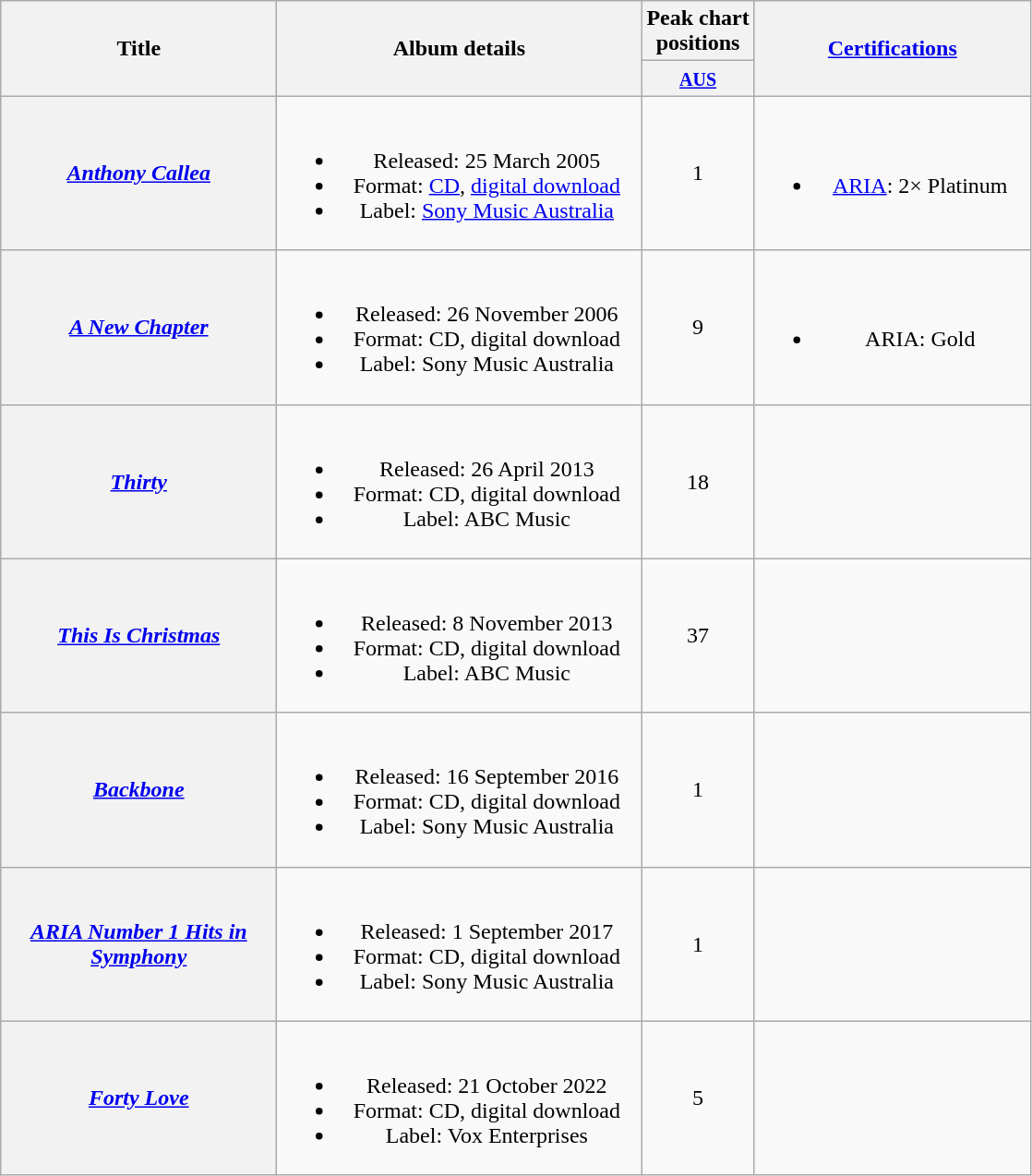<table class="wikitable plainrowheaders" style="text-align:center;">
<tr>
<th scope="col" rowspan="2" style="width:12em;">Title</th>
<th scope="col" rowspan="2" style="width:16em;">Album details</th>
<th scope="col">Peak chart<br>positions</th>
<th scope="col" rowspan="2" style="width:12em;"><a href='#'>Certifications</a></th>
</tr>
<tr>
<th scope="col" style="text-align:center;"><small><a href='#'>AUS</a><br></small></th>
</tr>
<tr>
<th scope="row"><em><a href='#'>Anthony Callea</a></em></th>
<td><br><ul><li>Released: 25 March 2005</li><li>Format: <a href='#'>CD</a>, <a href='#'>digital download</a></li><li>Label: <a href='#'>Sony Music Australia</a></li></ul></td>
<td>1</td>
<td><br><ul><li><a href='#'>ARIA</a>: 2× Platinum</li></ul></td>
</tr>
<tr>
<th scope="row"><em><a href='#'>A New Chapter</a></em></th>
<td><br><ul><li>Released: 26 November 2006</li><li>Format: CD, digital download</li><li>Label: Sony Music Australia</li></ul></td>
<td>9</td>
<td><br><ul><li>ARIA: Gold</li></ul></td>
</tr>
<tr>
<th scope="row"><em><a href='#'>Thirty</a></em></th>
<td><br><ul><li>Released: 26 April 2013</li><li>Format: CD, digital download</li><li>Label: ABC Music</li></ul></td>
<td>18</td>
<td></td>
</tr>
<tr>
<th scope="row"><em><a href='#'>This Is Christmas</a></em></th>
<td><br><ul><li>Released: 8 November 2013</li><li>Format: CD, digital download</li><li>Label: ABC Music</li></ul></td>
<td>37</td>
<td></td>
</tr>
<tr>
<th scope="row"><em><a href='#'>Backbone</a></em></th>
<td><br><ul><li>Released: 16 September 2016</li><li>Format: CD, digital download</li><li>Label: Sony Music Australia</li></ul></td>
<td>1</td>
<td></td>
</tr>
<tr>
<th scope="row"><em><a href='#'>ARIA Number 1 Hits in Symphony</a></em></th>
<td><br><ul><li>Released: 1 September 2017</li><li>Format: CD, digital download</li><li>Label: Sony Music Australia</li></ul></td>
<td>1</td>
<td></td>
</tr>
<tr>
<th scope="row"><em><a href='#'>Forty Love</a></em></th>
<td><br><ul><li>Released: 21 October 2022</li><li>Format: CD, digital download</li><li>Label: Vox Enterprises</li></ul></td>
<td>5</td>
<td></td>
</tr>
</table>
